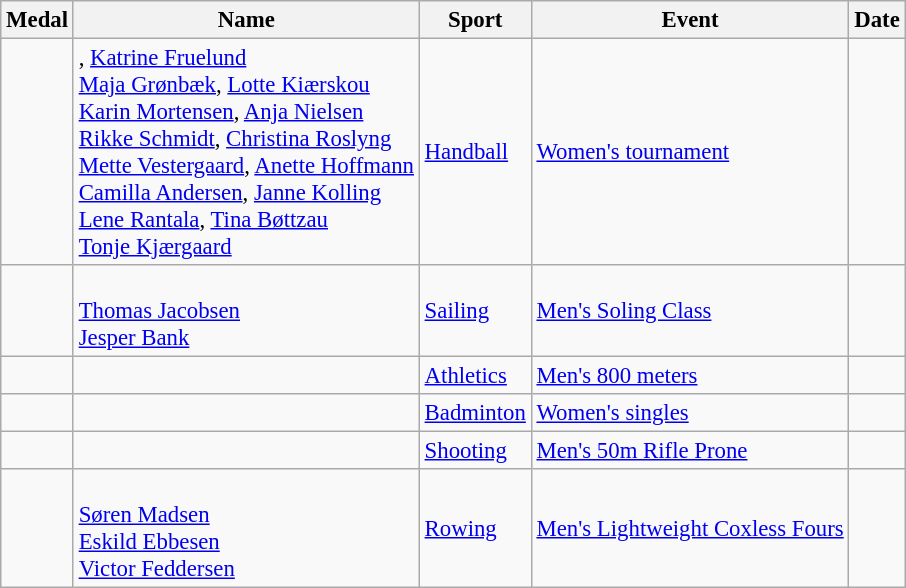<table class="wikitable sortable" style="font-size:95%">
<tr>
<th>Medal</th>
<th>Name</th>
<th>Sport</th>
<th>Event</th>
<th>Date</th>
</tr>
<tr>
<td></td>
<td>, <a href='#'>Katrine Fruelund</a><br><a href='#'>Maja Grønbæk</a>, <a href='#'>Lotte Kiærskou</a><br><a href='#'>Karin Mortensen</a>, <a href='#'>Anja Nielsen</a><br><a href='#'>Rikke Schmidt</a>, <a href='#'>Christina Roslyng</a><br><a href='#'>Mette Vestergaard</a>, <a href='#'>Anette Hoffmann</a><br><a href='#'>Camilla Andersen</a>, <a href='#'>Janne Kolling</a><br><a href='#'>Lene Rantala</a>, <a href='#'>Tina Bøttzau</a><br><a href='#'>Tonje Kjærgaard</a></td>
<td><a href='#'>Handball</a></td>
<td><a href='#'>Women's tournament</a></td>
<td></td>
</tr>
<tr>
<td></td>
<td><br><a href='#'>Thomas Jacobsen</a><br><a href='#'>Jesper Bank</a></td>
<td><a href='#'>Sailing</a></td>
<td><a href='#'>Men's Soling Class</a></td>
<td></td>
</tr>
<tr>
<td></td>
<td></td>
<td><a href='#'>Athletics</a></td>
<td><a href='#'>Men's 800 meters</a></td>
<td></td>
</tr>
<tr>
<td></td>
<td></td>
<td><a href='#'>Badminton</a></td>
<td><a href='#'>Women's singles</a></td>
<td></td>
</tr>
<tr>
<td></td>
<td></td>
<td><a href='#'>Shooting</a></td>
<td><a href='#'>Men's 50m Rifle Prone</a></td>
<td></td>
</tr>
<tr>
<td></td>
<td><br><a href='#'>Søren Madsen</a><br><a href='#'>Eskild Ebbesen</a><br><a href='#'>Victor Feddersen</a></td>
<td><a href='#'>Rowing</a></td>
<td><a href='#'>Men's Lightweight Coxless Fours</a></td>
<td></td>
</tr>
</table>
